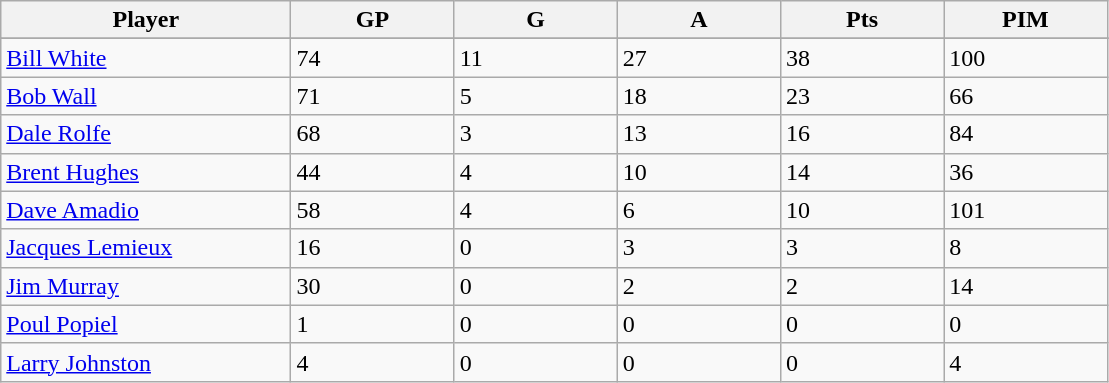<table class="wikitable sortable">
<tr>
<th bgcolor="#DDDDFF" width="16%">Player</th>
<th bgcolor="#DDDDFF" width="9%">GP</th>
<th bgcolor="#DDDDFF" width="9%">G</th>
<th bgcolor="#DDDDFF" width="9%">A</th>
<th bgcolor="#DDDDFF" width="9%">Pts</th>
<th bgcolor="#DDDDFF" width="9%">PIM</th>
</tr>
<tr align="center">
</tr>
<tr>
<td><a href='#'>Bill White</a></td>
<td>74</td>
<td>11</td>
<td>27</td>
<td>38</td>
<td>100</td>
</tr>
<tr>
<td><a href='#'>Bob Wall</a></td>
<td>71</td>
<td>5</td>
<td>18</td>
<td>23</td>
<td>66</td>
</tr>
<tr>
<td><a href='#'>Dale Rolfe</a></td>
<td>68</td>
<td>3</td>
<td>13</td>
<td>16</td>
<td>84</td>
</tr>
<tr>
<td><a href='#'>Brent Hughes</a></td>
<td>44</td>
<td>4</td>
<td>10</td>
<td>14</td>
<td>36</td>
</tr>
<tr>
<td><a href='#'>Dave Amadio</a></td>
<td>58</td>
<td>4</td>
<td>6</td>
<td>10</td>
<td>101</td>
</tr>
<tr>
<td><a href='#'>Jacques Lemieux</a></td>
<td>16</td>
<td>0</td>
<td>3</td>
<td>3</td>
<td>8</td>
</tr>
<tr>
<td><a href='#'>Jim Murray</a></td>
<td>30</td>
<td>0</td>
<td>2</td>
<td>2</td>
<td>14</td>
</tr>
<tr>
<td><a href='#'>Poul Popiel</a></td>
<td>1</td>
<td>0</td>
<td>0</td>
<td>0</td>
<td>0</td>
</tr>
<tr>
<td><a href='#'>Larry Johnston</a></td>
<td>4</td>
<td>0</td>
<td>0</td>
<td>0</td>
<td>4</td>
</tr>
</table>
